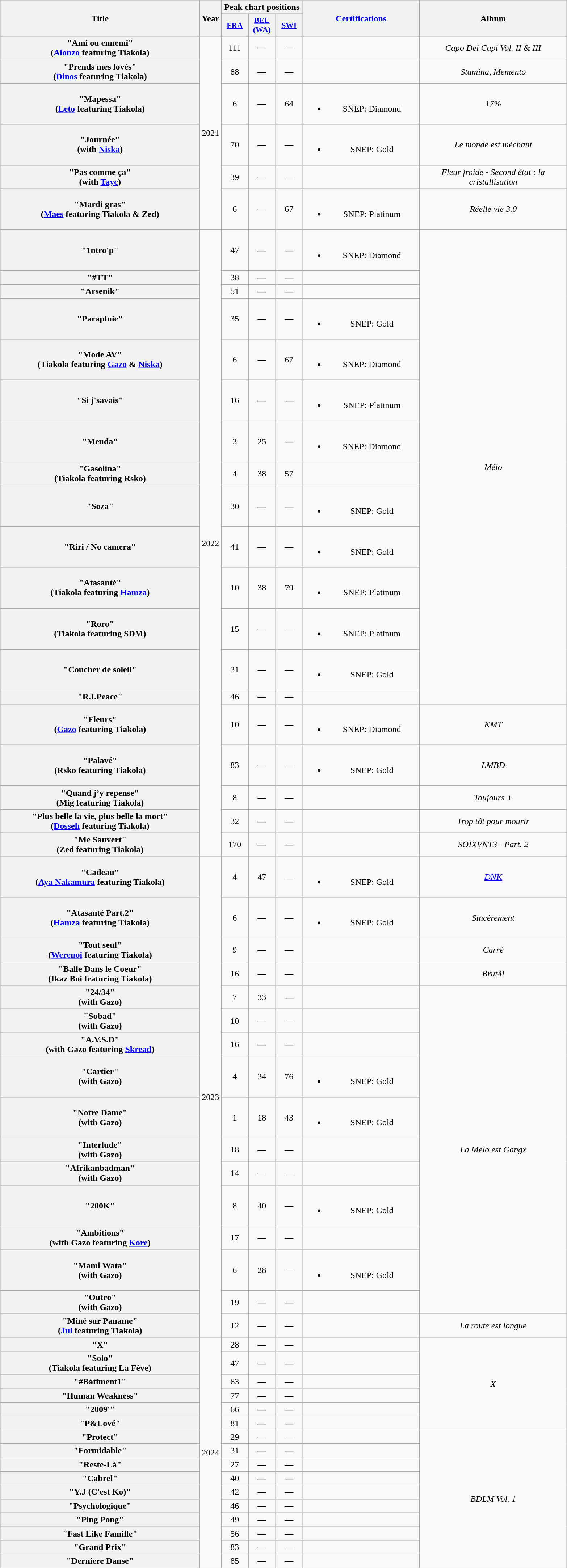<table class="wikitable plainrowheaders" style="text-align:center;">
<tr>
<th scope="col" rowspan="2" style="width:22.5em;">Title</th>
<th scope="col" rowspan="2" style="width:1em;">Year</th>
<th scope="col" colspan="3">Peak chart positions</th>
<th scope="col" rowspan="2" style="width:13em;"><a href='#'>Certifications</a></th>
<th scope="col" rowspan="2" style="width:16.5em;">Album</th>
</tr>
<tr>
<th scope="col" style="width:3em;font-size:90%"><a href='#'>FRA</a><br></th>
<th scope="col" style="width:3em;font-size:90%"><a href='#'>BEL<br>(WA)</a><br></th>
<th scope="col" style="width:3em;font-size:90%"><a href='#'>SWI</a><br></th>
</tr>
<tr>
<th scope="row">"Ami ou ennemi"<br><span>(<a href='#'>Alonzo</a> featuring Tiakola)</span></th>
<td rowspan="6">2021</td>
<td>111</td>
<td>—</td>
<td>—</td>
<td></td>
<td><em>Capo Dei Capi Vol. II & III</em></td>
</tr>
<tr>
<th scope="row">"Prends mes lovés"<br><span>(<a href='#'>Dinos</a> featuring Tiakola)</span></th>
<td>88</td>
<td>—</td>
<td>—</td>
<td></td>
<td><em>Stamina, Memento</em></td>
</tr>
<tr>
<th scope="row">"Mapessa"<br><span>(<a href='#'>Leto</a> featuring Tiakola)</span></th>
<td>6</td>
<td>—</td>
<td>64</td>
<td><br><ul><li>SNEP: Diamond</li></ul></td>
<td><em>17%</em></td>
</tr>
<tr>
<th scope="row">"Journée"<br><span>(with <a href='#'>Niska</a>)</span></th>
<td>70</td>
<td>—</td>
<td>—</td>
<td><br><ul><li>SNEP: Gold</li></ul></td>
<td><em>Le monde est méchant</em></td>
</tr>
<tr>
<th scope="row">"Pas comme ça"<br><span>(with <a href='#'>Tayc</a>)</span></th>
<td>39</td>
<td>—</td>
<td>—</td>
<td></td>
<td><em>Fleur froide - Second état : la cristallisation</em></td>
</tr>
<tr>
<th scope="row">"Mardi gras"<br><span>(<a href='#'>Maes</a> featuring Tiakola & Zed)</span></th>
<td>6</td>
<td>—</td>
<td>67</td>
<td><br><ul><li>SNEP: Platinum</li></ul></td>
<td><em>Réelle vie 3.0</em></td>
</tr>
<tr>
<th scope="row">"1ntro'p"</th>
<td rowspan="19">2022</td>
<td>47</td>
<td>—</td>
<td>—</td>
<td><br><ul><li>SNEP: Diamond</li></ul></td>
<td rowspan="14"><em>Mélo</em></td>
</tr>
<tr>
<th scope="row">"#TT"</th>
<td>38</td>
<td>—</td>
<td>—</td>
<td></td>
</tr>
<tr>
<th scope="row">"Arsenik"</th>
<td>51</td>
<td>—</td>
<td>—</td>
<td></td>
</tr>
<tr>
<th scope="row">"Parapluie"</th>
<td>35</td>
<td>—</td>
<td>—</td>
<td><br><ul><li>SNEP: Gold</li></ul></td>
</tr>
<tr>
<th scope="row">"Mode AV"<br><span>(Tiakola featuring <a href='#'>Gazo</a> & <a href='#'>Niska</a>)</span></th>
<td>6</td>
<td>—</td>
<td>67</td>
<td><br><ul><li>SNEP: Diamond</li></ul></td>
</tr>
<tr>
<th scope="row">"Si j'savais"</th>
<td>16</td>
<td>—</td>
<td>—</td>
<td><br><ul><li>SNEP: Platinum</li></ul></td>
</tr>
<tr>
<th scope="row">"Meuda"</th>
<td>3</td>
<td>25</td>
<td>—</td>
<td><br><ul><li>SNEP: Diamond</li></ul></td>
</tr>
<tr>
<th scope="row">"Gasolina"<br><span>(Tiakola featuring Rsko)</span></th>
<td>4</td>
<td>38</td>
<td>57</td>
<td></td>
</tr>
<tr>
<th scope="row">"Soza"</th>
<td>30</td>
<td>—</td>
<td>—</td>
<td><br><ul><li>SNEP: Gold</li></ul></td>
</tr>
<tr>
<th scope="row">"Riri / No camera"</th>
<td>41</td>
<td>—</td>
<td>—</td>
<td><br><ul><li>SNEP: Gold</li></ul></td>
</tr>
<tr>
<th scope="row">"Atasanté"<br><span>(Tiakola featuring <a href='#'>Hamza</a>)</span></th>
<td>10</td>
<td>38</td>
<td>79</td>
<td><br><ul><li>SNEP: Platinum</li></ul></td>
</tr>
<tr>
<th scope="row">"Roro"<br><span>(Tiakola featuring SDM)</span></th>
<td>15</td>
<td>—</td>
<td>—</td>
<td><br><ul><li>SNEP: Platinum</li></ul></td>
</tr>
<tr>
<th scope="row">"Coucher de soleil"</th>
<td>31</td>
<td>—</td>
<td>—</td>
<td><br><ul><li>SNEP: Gold</li></ul></td>
</tr>
<tr>
<th scope="row">"R.I.Peace"</th>
<td>46</td>
<td>—</td>
<td>—</td>
<td></td>
</tr>
<tr>
<th scope="row">"Fleurs"<br><span>(<a href='#'>Gazo</a> featuring Tiakola)</span></th>
<td>10</td>
<td>—</td>
<td>—</td>
<td><br><ul><li>SNEP: Diamond</li></ul></td>
<td><em>KMT</em></td>
</tr>
<tr>
<th scope="row">"Palavé"<br><span>(Rsko featuring Tiakola)</span></th>
<td>83</td>
<td>—</td>
<td>—</td>
<td><br><ul><li>SNEP: Gold</li></ul></td>
<td><em>LMBD</em></td>
</tr>
<tr>
<th scope="row">"Quand j’y repense"<br><span>(Mig featuring Tiakola)</span></th>
<td>8</td>
<td>—</td>
<td>—</td>
<td></td>
<td><em>Toujours +</em></td>
</tr>
<tr>
<th scope="row">"Plus belle la vie, plus belle la mort"<br><span>(<a href='#'>Dosseh</a> featuring Tiakola)</span></th>
<td>32</td>
<td>—</td>
<td>—</td>
<td></td>
<td><em>Trop tôt pour mourir</em></td>
</tr>
<tr>
<th scope="row">"Me Sauvert"<br><span>(Zed featuring Tiakola)</span></th>
<td>170</td>
<td>—</td>
<td>—</td>
<td></td>
<td><em>SOIXVNT3 - Part. 2</em></td>
</tr>
<tr>
<th scope="row">"Cadeau"<br><span>(<a href='#'>Aya Nakamura</a> featuring Tiakola)</span></th>
<td rowspan="16">2023</td>
<td>4</td>
<td>47</td>
<td>—</td>
<td><br><ul><li>SNEP: Gold</li></ul></td>
<td><em><a href='#'>DNK</a></em></td>
</tr>
<tr>
<th scope="row">"Atasanté Part.2"<br><span>(<a href='#'>Hamza</a> featuring Tiakola)</span></th>
<td>6</td>
<td>—</td>
<td>—</td>
<td><br><ul><li>SNEP: Gold</li></ul></td>
<td><em>Sincèrement</em></td>
</tr>
<tr>
<th scope="row">"Tout seul"<br><span>(<a href='#'>Werenoi</a> featuring Tiakola)</span></th>
<td>9</td>
<td>—</td>
<td>—</td>
<td></td>
<td><em>Carré</em></td>
</tr>
<tr>
<th scope="row">"Balle Dans le Coeur"<br><span>(Ikaz Boi featuring Tiakola)</span></th>
<td>16</td>
<td>—</td>
<td>—</td>
<td></td>
<td><em>Brut4l</em></td>
</tr>
<tr>
<th scope="row">"24/34"<br><span>(with Gazo)</span></th>
<td>7</td>
<td>33</td>
<td>—</td>
<td></td>
<td rowspan="11"><em>La Melo est Gangx</em></td>
</tr>
<tr>
<th scope="row">"Sobad"<br><span>(with Gazo)</span></th>
<td>10</td>
<td>—</td>
<td>—</td>
<td></td>
</tr>
<tr>
<th scope="row">"A.V.S.D"<br><span>(with Gazo featuring <a href='#'>Skread</a>)</span></th>
<td>16</td>
<td>—</td>
<td>—</td>
<td></td>
</tr>
<tr>
<th scope="row">"Cartier"<br><span>(with Gazo)</span></th>
<td>4</td>
<td>34</td>
<td>76</td>
<td><br><ul><li>SNEP: Gold</li></ul></td>
</tr>
<tr>
<th scope="row">"Notre Dame"<br><span>(with Gazo)</span></th>
<td>1</td>
<td>18</td>
<td>43</td>
<td><br><ul><li>SNEP: Gold</li></ul></td>
</tr>
<tr>
<th scope="row">"Interlude"<br><span>(with Gazo)</span></th>
<td>18</td>
<td>—</td>
<td>—</td>
<td></td>
</tr>
<tr>
<th scope="row">"Afrikanbadman"<br><span>(with Gazo)</span></th>
<td>14</td>
<td>—</td>
<td>—</td>
<td></td>
</tr>
<tr>
<th scope="row">"200K"</th>
<td>8</td>
<td>40</td>
<td>—</td>
<td><br><ul><li>SNEP: Gold</li></ul></td>
</tr>
<tr>
<th scope="row">"Ambitions"<br><span>(with Gazo featuring <a href='#'>Kore</a>)</span></th>
<td>17</td>
<td>—</td>
<td>—</td>
<td></td>
</tr>
<tr>
<th scope="row">"Mami Wata"<br><span>(with Gazo)</span></th>
<td>6</td>
<td>28</td>
<td>—</td>
<td><br><ul><li>SNEP: Gold</li></ul></td>
</tr>
<tr>
<th scope="row">"Outro"<br><span>(with Gazo)</span></th>
<td>19</td>
<td>—</td>
<td>—</td>
<td></td>
</tr>
<tr>
<th scope="row">"Miné sur Paname"<br><span>(<a href='#'>Jul</a> featuring Tiakola)</span></th>
<td>12</td>
<td>—</td>
<td>—</td>
<td></td>
<td><em>La route est longue</em></td>
</tr>
<tr>
<th scope="row">"X"</th>
<td rowspan="17">2024</td>
<td>28</td>
<td>—</td>
<td>—</td>
<td></td>
<td rowspan="6"><em>X</em></td>
</tr>
<tr>
<th scope="row">"Solo"<br><span>(Tiakola featuring La Fève)</span></th>
<td>47</td>
<td>—</td>
<td>—</td>
<td></td>
</tr>
<tr>
<th scope="row">"#Bátiment1"</th>
<td>63</td>
<td>—</td>
<td>—</td>
<td></td>
</tr>
<tr>
<th scope="row">"Human Weakness"</th>
<td>77</td>
<td>—</td>
<td>—</td>
<td></td>
</tr>
<tr>
<th scope="row">"2009'"</th>
<td>66</td>
<td>—</td>
<td>—</td>
<td></td>
</tr>
<tr>
<th scope="row">"P&Lové"</th>
<td>81</td>
<td>—</td>
<td>—</td>
<td></td>
</tr>
<tr>
<th scope="row">"Protect"</th>
<td>29</td>
<td>—</td>
<td>—</td>
<td></td>
<td rowspan=10><em>BDLM Vol. 1</em></td>
</tr>
<tr>
<th scope="row">"Formidable"</th>
<td>31</td>
<td>—</td>
<td>—</td>
<td></td>
</tr>
<tr>
<th scope="row">"Reste-Là"</th>
<td>27</td>
<td>—</td>
<td>—</td>
<td></td>
</tr>
<tr>
<th scope="row">"Cabrel"</th>
<td>40</td>
<td>—</td>
<td>—</td>
<td></td>
</tr>
<tr>
<th scope="row">"Y.J (C'est Ko)"</th>
<td>42</td>
<td>—</td>
<td>—</td>
<td></td>
</tr>
<tr>
<th scope="row">"Psychologique"</th>
<td>46</td>
<td>—</td>
<td>—</td>
<td></td>
</tr>
<tr>
<th scope="row">"Ping Pong"</th>
<td>49</td>
<td>—</td>
<td>—</td>
<td></td>
</tr>
<tr>
<th scope="row">"Fast Like Famille"</th>
<td>56</td>
<td>—</td>
<td>—</td>
<td></td>
</tr>
<tr>
<th scope="row">"Grand Prix"</th>
<td>83</td>
<td>—</td>
<td>—</td>
<td></td>
</tr>
<tr>
<th scope="row">"Derniere Danse"</th>
<td>85</td>
<td>—</td>
<td>—</td>
<td></td>
</tr>
</table>
